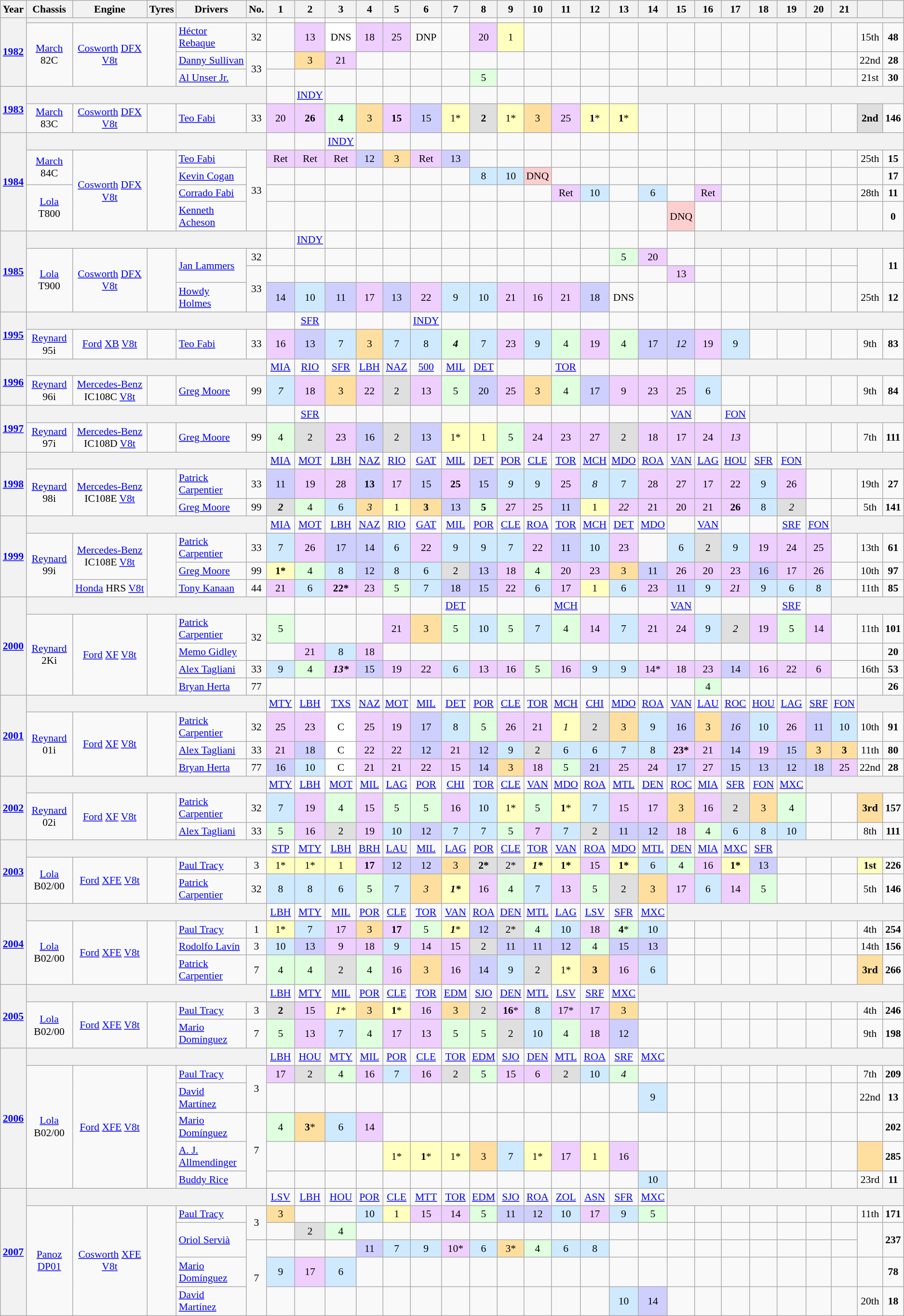<table class="wikitable" style="text-align:center; font-size:90%">
<tr>
<th>Year</th>
<th>Chassis</th>
<th>Engine</th>
<th>Tyres</th>
<th>Drivers</th>
<th>No.</th>
<th>1</th>
<th>2</th>
<th>3</th>
<th>4</th>
<th>5</th>
<th>6</th>
<th>7</th>
<th>8</th>
<th>9</th>
<th>10</th>
<th>11</th>
<th>12</th>
<th>13</th>
<th>14</th>
<th>15</th>
<th>16</th>
<th>17</th>
<th>18</th>
<th>19</th>
<th>20</th>
<th>21</th>
<th></th>
<th></th>
</tr>
<tr>
<th rowspan=4><a href='#'>1982</a></th>
<th colspan=5></th>
<td></td>
<td></td>
<td></td>
<td></td>
<td></td>
<td></td>
<td></td>
<td></td>
<td></td>
<td></td>
<td></td>
<th colspan=12></th>
</tr>
<tr>
<td rowspan=3><a href='#'>March</a> 82C</td>
<td rowspan=3><a href='#'>Cosworth</a> <a href='#'>DFX</a> <a href='#'>V8</a><a href='#'>t</a></td>
<td rowspan=3></td>
<td align="left"> <a href='#'>Héctor Rebaque</a></td>
<td>32</td>
<td></td>
<td style="background:#EFCFFF;" align=center>13</td>
<td style="background:#FFFFFF;" align=center>DNS</td>
<td style="background:#EFCFFF;" align=center>18</td>
<td style="background:#EFCFFF;" align=center>25</td>
<td align=center>DNP</td>
<td></td>
<td style="background:#EFCFFF;" align=center>20</td>
<td style="background:#FFFFBF;" align=center>1</td>
<td></td>
<td></td>
<td></td>
<td></td>
<td></td>
<td></td>
<td></td>
<td></td>
<td></td>
<td></td>
<td></td>
<td></td>
<td>15th</td>
<td><strong>48</strong></td>
</tr>
<tr>
<td align="left"> <a href='#'>Danny Sullivan</a></td>
<td rowspan=2>33</td>
<td></td>
<td style="background:#FFDF9F;" align=center>3</td>
<td style="background:#EFCFFF;" align=center>21</td>
<td></td>
<td></td>
<td></td>
<td></td>
<td></td>
<td></td>
<td></td>
<td></td>
<td></td>
<td></td>
<td></td>
<td></td>
<td></td>
<td></td>
<td></td>
<td></td>
<td></td>
<td></td>
<td>22nd</td>
<td><strong>28</strong></td>
</tr>
<tr>
<td align="left"> <a href='#'>Al Unser Jr.</a></td>
<td></td>
<td></td>
<td></td>
<td></td>
<td></td>
<td></td>
<td></td>
<td style="background:#DFFFDF;" align=center>5</td>
<td></td>
<td></td>
<td></td>
<td></td>
<td></td>
<td></td>
<td></td>
<td></td>
<td></td>
<td></td>
<td></td>
<td></td>
<td></td>
<td>21st</td>
<td><strong>30</strong></td>
</tr>
<tr>
<th rowspan=2><a href='#'>1983</a></th>
<th colspan=5></th>
<td></td>
<td><a href='#'>INDY</a></td>
<td></td>
<td></td>
<td></td>
<td></td>
<td></td>
<td></td>
<td></td>
<td></td>
<td></td>
<td></td>
<td></td>
<th colspan=10></th>
</tr>
<tr>
<td><a href='#'>March</a> 83C</td>
<td><a href='#'>Cosworth</a> <a href='#'>DFX</a> <a href='#'>V8</a><a href='#'>t</a></td>
<td></td>
<td align="left"> <a href='#'>Teo Fabi</a></td>
<td>33</td>
<td style="background:#EFCFFF;" align=center>20</td>
<td style="background:#EFCFFF;" align=center><strong>26</strong></td>
<td style="background:#DFFFDF;" align=center><strong>4</strong></td>
<td style="background:#FFDF9F;" align=center>3</td>
<td style="background:#EFCFFF;" align=center><strong>15</strong></td>
<td style="background:#CFCFFF;" align=center>15</td>
<td style="background:#FFFFBF;" align=center>1*</td>
<td style="background:#DFDFDF;" align=center><strong>2</strong></td>
<td style="background:#FFFFBF;" align=center>1*</td>
<td style="background:#FFDF9F;" align=center>3</td>
<td style="background:#EFCFFF;" align=center>25</td>
<td style="background:#FFFFBF;" align=center><strong>1</strong>*</td>
<td style="background:#FFFFBF;" align=center><strong>1</strong>*</td>
<td></td>
<td></td>
<td></td>
<td></td>
<td></td>
<td></td>
<td></td>
<td></td>
<td style="background:#DFDFDF;"><strong>2nd</strong></td>
<td><strong>146</strong></td>
</tr>
<tr>
<th rowspan=5><a href='#'>1984</a></th>
<th colspan=5></th>
<td></td>
<td></td>
<td><a href='#'>INDY</a></td>
<td></td>
<td></td>
<td></td>
<td></td>
<td></td>
<td></td>
<td></td>
<td></td>
<td></td>
<td></td>
<td></td>
<td></td>
<td></td>
<th colspan=7></th>
</tr>
<tr>
<td rowspan=2><a href='#'>March</a> 84C</td>
<td rowspan=4><a href='#'>Cosworth</a> <a href='#'>DFX</a> <a href='#'>V8</a><a href='#'>t</a></td>
<td rowspan=4></td>
<td align="left"> <a href='#'>Teo Fabi</a></td>
<td rowspan=4>33</td>
<td style="background:#efcfff;">Ret</td>
<td style="background:#efcfff;">Ret</td>
<td style="background:#efcfff;">Ret</td>
<td style="background:#cfcfff;">12</td>
<td style="background:#ffdf9f;">3</td>
<td style="background:#efcfff;">Ret</td>
<td style="background:#cfcfff;">13</td>
<td></td>
<td></td>
<td></td>
<td></td>
<td></td>
<td></td>
<td></td>
<td></td>
<td></td>
<td></td>
<td></td>
<td></td>
<td></td>
<td></td>
<td>25th</td>
<td><strong>15</strong></td>
</tr>
<tr>
<td align="left"> <a href='#'>Kevin Cogan</a></td>
<td></td>
<td></td>
<td></td>
<td></td>
<td></td>
<td></td>
<td></td>
<td style="background:#CFEAFF;">8</td>
<td style="background:#CFEAFF;">10</td>
<td style="background:#ffcfcf;">DNQ</td>
<td></td>
<td></td>
<td></td>
<td></td>
<td></td>
<td></td>
<td></td>
<td></td>
<td></td>
<td></td>
<td></td>
<td></td>
<td><strong>17</strong></td>
</tr>
<tr>
<td rowspan=2><a href='#'>Lola</a> T800</td>
<td align="left"> <a href='#'>Corrado Fabi</a></td>
<td></td>
<td></td>
<td></td>
<td></td>
<td></td>
<td></td>
<td></td>
<td></td>
<td></td>
<td></td>
<td style="background:#efcfff;">Ret</td>
<td style="background:#CFEAFF;">10</td>
<td></td>
<td style="background:#CFEAFF;">6</td>
<td></td>
<td style="background:#efcfff;">Ret</td>
<td></td>
<td></td>
<td></td>
<td></td>
<td></td>
<td>28th</td>
<td><strong>11</strong></td>
</tr>
<tr>
<td align="left"> <a href='#'>Kenneth Acheson</a></td>
<td></td>
<td></td>
<td></td>
<td></td>
<td></td>
<td></td>
<td></td>
<td></td>
<td></td>
<td></td>
<td></td>
<td></td>
<td></td>
<td></td>
<td style="background:#ffcfcf;">DNQ</td>
<td></td>
<td></td>
<td></td>
<td></td>
<td></td>
<td></td>
<td></td>
<td><strong>0</strong></td>
</tr>
<tr>
<th rowspan=4><a href='#'>1985</a></th>
<th colspan=5></th>
<td></td>
<td><a href='#'>INDY</a></td>
<td></td>
<td></td>
<td></td>
<td></td>
<td></td>
<td></td>
<td></td>
<td></td>
<td></td>
<td></td>
<td></td>
<td></td>
<td></td>
<th colspan=8></th>
</tr>
<tr>
<td rowspan=3><a href='#'>Lola</a> T900</td>
<td rowspan=3><a href='#'>Cosworth</a> <a href='#'>DFX</a> <a href='#'>V8</a><a href='#'>t</a></td>
<td rowspan=3></td>
<td rowspan=2 align="left"> <a href='#'>Jan Lammers</a></td>
<td>32</td>
<td></td>
<td></td>
<td></td>
<td></td>
<td></td>
<td></td>
<td></td>
<td></td>
<td></td>
<td></td>
<td></td>
<td></td>
<td style="background:#dfffdf;">5</td>
<td style="background:#efcfff;">20</td>
<td></td>
<td></td>
<td></td>
<td></td>
<td></td>
<td></td>
<td></td>
<td rowspan=2></td>
<td rowspan=2><strong>11</strong></td>
</tr>
<tr>
<td rowspan=2>33</td>
<td></td>
<td></td>
<td></td>
<td></td>
<td></td>
<td></td>
<td></td>
<td></td>
<td></td>
<td></td>
<td></td>
<td></td>
<td></td>
<td></td>
<td style="background:#efcfff;">13</td>
<td></td>
<td></td>
<td></td>
<td></td>
<td></td>
<td></td>
</tr>
<tr>
<td align="left"> <a href='#'>Howdy Holmes</a></td>
<td style="background:#cfcfff;">14</td>
<td style="background:#cfeaff;">10</td>
<td style="background:#cfcfff;">11</td>
<td style="background:#efcfff;">17</td>
<td style="background:#cfcfff;">13</td>
<td style="background:#efcfff;">22</td>
<td style="background:#cfeaff;">9</td>
<td style="background:#cfeaff;">10</td>
<td style="background:#efcfff;">21</td>
<td style="background:#efcfff;">16</td>
<td style="background:#efcfff;">21</td>
<td style="background:#cfcfff;">18</td>
<td>DNS</td>
<td></td>
<td></td>
<td></td>
<td></td>
<td></td>
<td></td>
<td></td>
<td></td>
<td>25th</td>
<td><strong>12</strong></td>
</tr>
<tr>
<th rowspan=2><a href='#'>1995</a></th>
<th colspan=5></th>
<td></td>
<td><a href='#'>SFR</a></td>
<td></td>
<td></td>
<td></td>
<td><a href='#'>INDY</a></td>
<td></td>
<td></td>
<td></td>
<td></td>
<td></td>
<td></td>
<td></td>
<td></td>
<td></td>
<td></td>
<td></td>
<th colspan=6></th>
</tr>
<tr>
<td><a href='#'>Reynard</a> 95i</td>
<td><a href='#'>Ford</a> <a href='#'>XB</a> <a href='#'>V8</a><a href='#'>t</a></td>
<td></td>
<td align="left"> <a href='#'>Teo Fabi</a></td>
<td>33</td>
<td style="background:#EFCFFF;">16</td>
<td style="background:#cfcfff;">13</td>
<td style="background:#CFEAFF;">7</td>
<td style="background:#ffdf9f;">3</td>
<td style="background:#CFEAFF;">7</td>
<td style="background:#CFEAFF;">8</td>
<td style="background:#dfffdf;"><strong><em>4</em></strong></td>
<td style="background:#CFEAFF;">7</td>
<td style="background:#EFCFFF;">23</td>
<td style="background:#CFEAFF;">9</td>
<td style="background:#dfffdf;">4</td>
<td style="background:#EFCFFF;">19</td>
<td style="background:#dfffdf;">4</td>
<td style="background:#cfcfff;">17</td>
<td style="background:#cfcfff;"><em>12</em></td>
<td style="background:#EFCFFF;">19</td>
<td style="background:#CFEAFF;">9</td>
<td></td>
<td></td>
<td></td>
<td></td>
<td>9th</td>
<td><strong>83</strong></td>
</tr>
<tr>
<th rowspan=2><a href='#'>1996</a></th>
<th colspan=5></th>
<td><a href='#'>MIA</a></td>
<td><a href='#'>RIO</a></td>
<td><a href='#'>SFR</a></td>
<td><a href='#'>LBH</a></td>
<td><a href='#'>NAZ</a></td>
<td><a href='#'>500</a></td>
<td><a href='#'>MIL</a></td>
<td><a href='#'>DET</a></td>
<td></td>
<td></td>
<td><a href='#'>TOR</a></td>
<td></td>
<td></td>
<td></td>
<td></td>
<td></td>
<th colspan=7></th>
</tr>
<tr>
<td><a href='#'>Reynard</a> 96i</td>
<td><a href='#'>Mercedes-Benz</a> IC108C <a href='#'>V8</a><a href='#'>t</a></td>
<td></td>
<td align="left"> <a href='#'>Greg Moore</a></td>
<td>99</td>
<td style="background:#CFEAFF;"><em>7</em></td>
<td style="background:#efcfff;">18</td>
<td style="background:#ffdf9f;">3</td>
<td style="background:#efcfff;">22</td>
<td style="background:#DFDFDF;">2</td>
<td style="background:#efcfff;">13</td>
<td style="background:#dfffdf;">5</td>
<td style="background:#cfcfff;">20</td>
<td style="background:#efcfff;">25</td>
<td style="background:#ffdf9f;">3</td>
<td style="background:#dfffdf;">4</td>
<td style="background:#cfcfff;">17</td>
<td style="background:#efcfff;">9</td>
<td style="background:#efcfff;">23</td>
<td style="background:#efcfff;">25</td>
<td style="background:#CFEAFF;">6</td>
<td></td>
<td></td>
<td></td>
<td></td>
<td></td>
<td>9th</td>
<td><strong>84</strong></td>
</tr>
<tr>
<th rowspan=2><a href='#'>1997</a></th>
<th colspan=5></th>
<td></td>
<td><a href='#'>SFR</a></td>
<td></td>
<td></td>
<td></td>
<td></td>
<td></td>
<td></td>
<td></td>
<td></td>
<td></td>
<td></td>
<td></td>
<td></td>
<td><a href='#'>VAN</a></td>
<td></td>
<td><a href='#'>FON</a></td>
<th colspan=6></th>
</tr>
<tr>
<td><a href='#'>Reynard</a> 97i</td>
<td><a href='#'>Mercedes-Benz</a> IC108D <a href='#'>V8</a><a href='#'>t</a></td>
<td></td>
<td align="left"> <a href='#'>Greg Moore</a></td>
<td>99</td>
<td style="background:#dfffdf;">4</td>
<td style="background:#DFDFDF;">2</td>
<td style="background:#EFCFFF;">23</td>
<td style="background:#CFCFFF;">16</td>
<td style="background:#DFDFDF;">2</td>
<td style="background:#CFCFFF;">13</td>
<td style="background:#ffffbf;">1*</td>
<td style="background:#ffffbf;">1</td>
<td style="background:#dfffdf;">5</td>
<td style="background:#EFCFFF;">24</td>
<td style="background:#EFCFFF;">23</td>
<td style="background:#EFCFFF;">27</td>
<td style="background:#DFDFDF;">2</td>
<td style="background:#EFCFFF;">18</td>
<td style="background:#EFCFFF;">17</td>
<td style="background:#EFCFFF;">24</td>
<td style="background:#EFCFFF;"><em>13</em></td>
<td></td>
<td></td>
<td></td>
<td></td>
<td>7th</td>
<td><strong>111</strong></td>
</tr>
<tr>
<th rowspan=3><a href='#'>1998</a></th>
<th colspan=5></th>
<td><a href='#'>MIA</a></td>
<td><a href='#'>MOT</a></td>
<td><a href='#'>LBH</a></td>
<td><a href='#'>NAZ</a></td>
<td><a href='#'>RIO</a></td>
<td><a href='#'>GAT</a></td>
<td><a href='#'>MIL</a></td>
<td><a href='#'>DET</a></td>
<td><a href='#'>POR</a></td>
<td><a href='#'>CLE</a></td>
<td><a href='#'>TOR</a></td>
<td><a href='#'>MCH</a></td>
<td><a href='#'>MDO</a></td>
<td><a href='#'>ROA</a></td>
<td><a href='#'>VAN</a></td>
<td><a href='#'>LAG</a></td>
<td><a href='#'>HOU</a></td>
<td><a href='#'>SFR</a></td>
<td><a href='#'>FON</a></td>
<th colspan=4></th>
</tr>
<tr>
<td rowspan=2><a href='#'>Reynard</a> 98i</td>
<td rowspan=2><a href='#'>Mercedes-Benz</a> IC108E <a href='#'>V8</a><a href='#'>t</a></td>
<td rowspan=2></td>
<td align="left"> <a href='#'>Patrick Carpentier</a></td>
<td>33</td>
<td style="background:#CFCFFF;">11</td>
<td style="background:#EFCFFF;">19</td>
<td style="background:#EFCFFF;">28</td>
<td style="background:#CFCFFF;"><strong>13</strong></td>
<td style="background:#EFCFFF;">17</td>
<td style="background:#CFCFFF;">15</td>
<td style="background:#EFCFFF;"><strong>25</strong></td>
<td style="background:#CFCFFF;">15</td>
<td style="background:#CFEAFF;"><em>9</em></td>
<td style="background:#CFEAFF;">9</td>
<td style="background:#EFCFFF;">25</td>
<td style="background:#CFEAFF;"><em>8</em></td>
<td style="background:#CFEAFF;">7</td>
<td style="background:#EFCFFF;">28</td>
<td style="background:#EFCFFF;">27</td>
<td style="background:#EFCFFF;">17</td>
<td style="background:#EFCFFF;">22</td>
<td style="background:#CFEAFF;">9</td>
<td style="background:#EFCFFF;">26</td>
<td></td>
<td></td>
<td>19th</td>
<td><strong>27</strong></td>
</tr>
<tr>
<td align="left"> <a href='#'>Greg Moore</a></td>
<td>99</td>
<td style="background:#DFDFDF;"><strong><em>2</em></strong></td>
<td style="background:#dfffdf;">4</td>
<td style="background:#CFEAFF;">6</td>
<td style="background:#ffdf9f;"><em>3</em></td>
<td style="background:#ffffbf;">1</td>
<td style="background:#ffdf9f;"><strong>3</strong></td>
<td style="background:#CFCFFF;">13</td>
<td style="background:#dfffdf;"><strong>5</strong></td>
<td style="background:#EFCFFF;">27</td>
<td style="background:#EFCFFF;">25</td>
<td style="background:#CFCFFF;">11</td>
<td style="background:#ffffbf;">1</td>
<td style="background:#EFCFFF;"><em>22</em></td>
<td style="background:#EFCFFF;">21</td>
<td style="background:#EFCFFF;">20</td>
<td style="background:#EFCFFF;">21</td>
<td style="background:#EFCFFF;"><strong>26</strong></td>
<td style="background:#CFEAFF;">8</td>
<td style="background:#DFDFDF;"><em>2</em></td>
<td></td>
<td></td>
<td>5th</td>
<td><strong>141</strong></td>
</tr>
<tr>
<th rowspan=4><a href='#'>1999</a></th>
<th colspan=5></th>
<td><a href='#'>MIA</a></td>
<td><a href='#'>MOT</a></td>
<td><a href='#'>LBH</a></td>
<td><a href='#'>NAZ</a></td>
<td><a href='#'>RIO</a></td>
<td><a href='#'>GAT</a></td>
<td><a href='#'>MIL</a></td>
<td><a href='#'>POR</a></td>
<td><a href='#'>CLE</a></td>
<td><a href='#'>ROA</a></td>
<td><a href='#'>TOR</a></td>
<td><a href='#'>MCH</a></td>
<td><a href='#'>DET</a></td>
<td><a href='#'>MDO</a></td>
<td></td>
<td><a href='#'>VAN</a></td>
<td></td>
<td></td>
<td><a href='#'>SRF</a></td>
<td><a href='#'>FON</a></td>
<th colspan=3></th>
</tr>
<tr>
<td rowspan=3><a href='#'>Reynard</a> 99i</td>
<td rowspan=2><a href='#'>Mercedes-Benz</a> IC108E <a href='#'>V8</a><a href='#'>t</a></td>
<td rowspan=3></td>
<td align="left"> <a href='#'>Patrick Carpentier</a></td>
<td>33</td>
<td style="background:#CFEAFF;">7</td>
<td style="background:#EFCFFF;">26</td>
<td style="background:#CFCFFF;">17</td>
<td style="background:#CFCFFF;">14</td>
<td style="background:#CFEAFF;">6</td>
<td style="background:#EFCFFF;">22</td>
<td style="background:#CFEAFF;">9</td>
<td style="background:#CFEAFF;">9</td>
<td style="background:#CFEAFF;">7</td>
<td style="background:#EFCFFF;">22</td>
<td style="background:#CFCFFF;">11</td>
<td style="background:#CFEAFF;">10</td>
<td style="background:#EFCFFF;">23</td>
<td></td>
<td style="background:#CFEAFF;">6</td>
<td style="background:#DFDFDF;">2</td>
<td style="background:#CFEAFF;">9</td>
<td style="background:#EFCFFF;">19</td>
<td style="background:#EFCFFF;">24</td>
<td style="background:#EFCFFF;">25</td>
<td></td>
<td>13th</td>
<td><strong>61</strong></td>
</tr>
<tr>
<td align="left"> <a href='#'>Greg Moore</a></td>
<td>99</td>
<td style="background:#ffffbf;"><strong>1*</strong></td>
<td style="background:#dfffdf;">4</td>
<td style="background:#CFEAFF;">8</td>
<td style="background:#CFCFFF;">12</td>
<td style="background:#CFEAFF;">8</td>
<td style="background:#CFEAFF;">6</td>
<td style="background:#DFDFDF;">2</td>
<td style="background:#CFCFFF;">13</td>
<td style="background:#EFCFFF;">18</td>
<td style="background:#dfffdf;">4</td>
<td style="background:#EFCFFF;">20</td>
<td style="background:#EFCFFF;">23</td>
<td style="background:#ffdf9f;">3</td>
<td style="background:#CFCFFF;">11</td>
<td style="background:#EFCFFF;">26</td>
<td style="background:#EFCFFF;">20</td>
<td style="background:#EFCFFF;">23</td>
<td style="background:#CFCFFF;">16</td>
<td style="background:#EFCFFF;">17</td>
<td style="background:#EFCFFF;">26</td>
<td></td>
<td>10th</td>
<td><strong>97</strong></td>
</tr>
<tr>
<td><a href='#'>Honda</a> HRS <a href='#'>V8</a><a href='#'>t</a></td>
<td align="left"> <a href='#'>Tony Kanaan</a></td>
<td>44</td>
<td style="background:#EFCFFF;">21</td>
<td style="background:#CFEAFF;">6</td>
<td style="background:#EFCFFF;"><strong>22*</strong></td>
<td style="background:#EFCFFF;">23</td>
<td style="background:#dfffdf;">5</td>
<td style="background:#CFEAFF;">7</td>
<td style="background:#CFCFFF;">18</td>
<td style="background:#CFCFFF;">15</td>
<td style="background:#EFCFFF;">22</td>
<td style="background:#CFEAFF;">6</td>
<td style="background:#EFCFFF;">17</td>
<td style="background:#ffffbf;">1</td>
<td style="background:#CFEAFF;">6</td>
<td style="background:#EFCFFF;">23</td>
<td style="background:#CFCFFF;">11</td>
<td style="background:#CFEAFF;">9</td>
<td style="background:#EFCFFF;"><em>21</em></td>
<td style="background:#CFEAFF;">9</td>
<td style="background:#CFEAFF;">6</td>
<td style="background:#CFEAFF;">8</td>
<td></td>
<td>11th</td>
<td><strong>85</strong></td>
</tr>
<tr>
<th rowspan=5><a href='#'>2000</a></th>
<th colspan=5></th>
<td></td>
<td></td>
<td></td>
<td></td>
<td></td>
<td></td>
<td><a href='#'>DET</a></td>
<td></td>
<td></td>
<td></td>
<td><a href='#'>MCH</a></td>
<td></td>
<td></td>
<td></td>
<td><a href='#'>VAN</a></td>
<td></td>
<td></td>
<td></td>
<td><a href='#'>SRF</a></td>
<td></td>
<th colspan=3></th>
</tr>
<tr>
<td rowspan=4><a href='#'>Reynard</a> 2Ki</td>
<td rowspan=4><a href='#'>Ford</a> <a href='#'>XF</a> <a href='#'>V8</a><a href='#'>t</a></td>
<td rowspan=4></td>
<td align="left"> <a href='#'>Patrick Carpentier</a></td>
<td rowspan=2>32</td>
<td style="background:#dfffdf;">5</td>
<td></td>
<td></td>
<td></td>
<td style="background:#efcfff;">21</td>
<td style="background:#ffdf9f;">3</td>
<td style="background:#dfffdf;">5</td>
<td style="background:#CFEAFF;">10</td>
<td style="background:#dfffdf;">5</td>
<td style="background:#CFEAFF;">7</td>
<td style="background:#dfffdf;">4</td>
<td style="background:#efcfff;">14</td>
<td style="background:#CFEAFF;">7</td>
<td style="background:#efcfff;">21</td>
<td style="background:#efcfff;">24</td>
<td style="background:#CFEAFF;">9</td>
<td style="background:#dfdfdf;"><em>2</em></td>
<td style="background:#efcfff;">19</td>
<td style="background:#dfffdf;">5</td>
<td style="background:#efcfff;">14</td>
<td></td>
<td>11th</td>
<td><strong>101</strong></td>
</tr>
<tr>
<td align="left"> <a href='#'>Memo Gidley</a></td>
<td></td>
<td style="background:#efcfff;">21</td>
<td style="background:#CFEAFF;">8</td>
<td style="background:#efcfff;">18</td>
<td></td>
<td></td>
<td></td>
<td></td>
<td></td>
<td></td>
<td></td>
<td></td>
<td></td>
<td></td>
<td></td>
<td></td>
<td></td>
<td></td>
<td></td>
<td></td>
<td></td>
<td></td>
<td><strong>20</strong></td>
</tr>
<tr>
<td align="left"> <a href='#'>Alex Tagliani</a></td>
<td>33</td>
<td style="background:#CFEAFF;">9</td>
<td style="background:#dfffdf;">4</td>
<td style="background:#efcfff;"><strong><em>13*</em></strong></td>
<td style="background:#CFCFFF;">15</td>
<td style="background:#efcfff;">19</td>
<td style="background:#efcfff;">22</td>
<td style="background:#CFEAFF;">6</td>
<td style="background:#efcfff;">13</td>
<td style="background:#efcfff;">16</td>
<td style="background:#dfffdf;">5</td>
<td style="background:#efcfff;">16</td>
<td style="background:#CFEAFF;">9</td>
<td style="background:#CFEAFF;">9</td>
<td style="background:#efcfff;">14*</td>
<td style="background:#efcfff;">18</td>
<td style="background:#efcfff;">23</td>
<td style="background:#CFCFFF;">14</td>
<td style="background:#efcfff;">16</td>
<td style="background:#efcfff;">22</td>
<td style="background:#efcfff;">6</td>
<td></td>
<td>16th</td>
<td><strong>53</strong></td>
</tr>
<tr>
<td align="left"> <a href='#'>Bryan Herta</a></td>
<td>77</td>
<td></td>
<td></td>
<td></td>
<td></td>
<td></td>
<td></td>
<td></td>
<td></td>
<td></td>
<td></td>
<td></td>
<td></td>
<td></td>
<td></td>
<td></td>
<td style="background:#dfffdf;">4</td>
<td></td>
<td></td>
<td></td>
<td></td>
<td></td>
<td></td>
<td><strong>26</strong></td>
</tr>
<tr>
<th rowspan=4><a href='#'>2001</a></th>
<th colspan=5></th>
<td><a href='#'>MTY</a></td>
<td><a href='#'>LBH</a></td>
<td><a href='#'>TXS</a></td>
<td><a href='#'>NAZ</a></td>
<td><a href='#'>MOT</a></td>
<td><a href='#'>MIL</a></td>
<td><a href='#'>DET</a></td>
<td><a href='#'>POR</a></td>
<td><a href='#'>CLE</a></td>
<td><a href='#'>TOR</a></td>
<td><a href='#'>MCH</a></td>
<td><a href='#'>CHI</a></td>
<td><a href='#'>MDO</a></td>
<td><a href='#'>ROA</a></td>
<td><a href='#'>VAN</a></td>
<td><a href='#'>LAU</a></td>
<td><a href='#'>ROC</a></td>
<td><a href='#'>HOU</a></td>
<td><a href='#'>LAG</a></td>
<td><a href='#'>SRF</a></td>
<td><a href='#'>FON</a></td>
<th colspan=2></th>
</tr>
<tr>
<td rowspan=3><a href='#'>Reynard</a> 01i</td>
<td rowspan=3><a href='#'>Ford</a> <a href='#'>XF</a> <a href='#'>V8</a><a href='#'>t</a></td>
<td rowspan=3></td>
<td align="left"> <a href='#'>Patrick Carpentier</a></td>
<td>32</td>
<td style="background:#efcfff;">25</td>
<td style="background:#efcfff;">23</td>
<td style="background:#FFFFFF;">C</td>
<td style="background:#efcfff;">25</td>
<td style="background:#efcfff;">19</td>
<td style="background:#CFCFFF;">17</td>
<td style="background:#CFEAFF;">8</td>
<td style="background:#dfffdf;">5</td>
<td style="background:#efcfff;">26</td>
<td style="background:#efcfff;">21</td>
<td style="background:#ffffbf;"><em>1</em></td>
<td style="background:#dfdfdf;">2</td>
<td style="background:#ffdf9f;">3</td>
<td style="background:#CFEAFF;">9</td>
<td style="background:#CFCFFF;">16</td>
<td style="background:#ffdf9f;">3</td>
<td style="background:#CFCFFF;"><em>16</em></td>
<td style="background:#CFEAFF;">10</td>
<td style="background:#efcfff;">26</td>
<td style="background:#CFCFFF;">11</td>
<td style="background:#CFEAFF;">10</td>
<td>10th</td>
<td><strong>91</strong></td>
</tr>
<tr>
<td align="left"> <a href='#'>Alex Tagliani</a></td>
<td>33</td>
<td style="background:#efcfff;">21</td>
<td style="background:#CFCFFF;">18</td>
<td style="background:#FFFFFF;">C</td>
<td style="background:#efcfff;">22</td>
<td style="background:#efcfff;">22</td>
<td style="background:#CFCFFF;">12</td>
<td style="background:#efcfff;">21</td>
<td style="background:#CFCFFF;">12</td>
<td style="background:#CFEAFF;">9</td>
<td style="background:#dfdfdf;">2</td>
<td style="background:#CFEAFF;">6</td>
<td style="background:#CFEAFF;">6</td>
<td style="background:#CFEAFF;">7</td>
<td style="background:#CFEAFF;">8</td>
<td style="background:#efcfff;"><strong>23*</strong></td>
<td style="background:#efcfff;">21</td>
<td style="background:#CFCFFF;">14</td>
<td style="background:#efcfff;">19</td>
<td style="background:#CFCFFF;">15</td>
<td style="background:#ffdf9f;">3</td>
<td style="background:#ffdf9f;"><strong>3</strong></td>
<td>11th</td>
<td><strong>80</strong></td>
</tr>
<tr>
<td align="left"> <a href='#'>Bryan Herta</a></td>
<td>77</td>
<td style="background:#CFCFFF;">16</td>
<td style="background:#CFEAFF;">10</td>
<td style="background:#FFFFFF;">C</td>
<td style="background:#efcfff;">21</td>
<td style="background:#efcfff;">21</td>
<td style="background:#efcfff;">22</td>
<td style="background:#efcfff;">15</td>
<td style="background:#CFCFFF;">14</td>
<td style="background:#ffdf9f;">3</td>
<td style="background:#efcfff;">18</td>
<td style="background:#dfffdf;">5</td>
<td style="background:#CFCFFF;">21</td>
<td style="background:#efcfff;">25</td>
<td style="background:#efcfff;">24</td>
<td style="background:#CFCFFF;">17</td>
<td style="background:#efcfff;">27</td>
<td style="background:#CFCFFF;">15</td>
<td style="background:#CFCFFF;">13</td>
<td style="background:#CFCFFF;">12</td>
<td style="background:#CFCFFF;">18</td>
<td style="background:#efcfff;">25</td>
<td>22nd</td>
<td><strong>28</strong></td>
</tr>
<tr>
<th rowspan=3><a href='#'>2002</a></th>
<th colspan=5></th>
<td><a href='#'>MTY</a></td>
<td><a href='#'>LBH</a></td>
<td><a href='#'>MOT</a></td>
<td><a href='#'>MIL</a></td>
<td><a href='#'>LAG</a></td>
<td><a href='#'>POR</a></td>
<td><a href='#'>CHI</a></td>
<td><a href='#'>TOR</a></td>
<td><a href='#'>CLE</a></td>
<td><a href='#'>VAN</a></td>
<td><a href='#'>MDO</a></td>
<td><a href='#'>ROA</a></td>
<td><a href='#'>MTL</a></td>
<td><a href='#'>DEN</a></td>
<td><a href='#'>ROC</a></td>
<td><a href='#'>MIA</a></td>
<td><a href='#'>SFR</a></td>
<td><a href='#'>FON</a></td>
<td><a href='#'>MXC</a></td>
<th colspan=4></th>
</tr>
<tr>
<td rowspan=2><a href='#'>Reynard</a> 02i</td>
<td rowspan=2><a href='#'>Ford</a> <a href='#'>XF</a> <a href='#'>V8</a><a href='#'>t</a></td>
<td rowspan=2></td>
<td align="left"> <a href='#'>Patrick Carpentier</a></td>
<td>32</td>
<td style="background:#CFEAFF;" align=center>7</td>
<td style="background:#efcfff;" align=center>19</td>
<td style="background:#dfffdf;" align=center>4</td>
<td style="background:#efcfff;" align=center>15</td>
<td style="background:#dfffdf;" align=center>5</td>
<td style="background:#dfffdf;" align=center>5</td>
<td style="background:#efcfff;" align=center>16</td>
<td style="background:#CFEAFF;" align=center>10</td>
<td style="background:#ffffbf;" align=center>1*</td>
<td style="background:#dfffdf;" align=center>5</td>
<td style="background:#ffffbf;" align=center><strong>1</strong>*</td>
<td style="background:#CFEAFF;" align=center>7</td>
<td style="background:#efcfff;" align=center>15</td>
<td style="background:#efcfff;" align=center>17</td>
<td style="background:#ffdf9f;" align=center>3</td>
<td style="background:#efcfff;" align=center>16</td>
<td style="background:#dfdfdf;" align=center>2</td>
<td style="background:#ffdf9f;" align=center>3</td>
<td style="background:#dfffdf;" align=center>4</td>
<td></td>
<td></td>
<td style="background:#ffdf9f;"><strong>3rd</strong></td>
<td><strong>157</strong></td>
</tr>
<tr>
<td align="left"> <a href='#'>Alex Tagliani</a></td>
<td>33</td>
<td style="background:#dfffdf;" align=center>5</td>
<td style="background:#efcfff;" align=center>16</td>
<td style="background:#dfdfdf;" align=center>2</td>
<td style="background:#efcfff;" align=center>19</td>
<td style="background:#CFEAFF;" align=center>10</td>
<td style="background:#CFCFFF;" align=center>12</td>
<td style="background:#CFEAFF;" align=center>7</td>
<td style="background:#CFEAFF;" align=center>7</td>
<td style="background:#dfffdf;" align=center>5</td>
<td style="background:#efcfff;" align=center>7</td>
<td style="background:#CFEAFF;" align=center>7</td>
<td style="background:#dfdfdf;" align=center>2</td>
<td style="background:#CFCFFF;" align=center>11</td>
<td style="background:#CFCFFF;" align=center>12</td>
<td style="background:#efcfff;" align=center>18</td>
<td style="background:#dfffdf;" align=center>4</td>
<td style="background:#CFEAFF;" align=center>6</td>
<td style="background:#CFEAFF;" align=center>8</td>
<td style="background:#CFEAFF;" align=center>10</td>
<td></td>
<td></td>
<td>8th</td>
<td><strong>111</strong></td>
</tr>
<tr>
<th rowspan=3><a href='#'>2003</a></th>
<th colspan=5></th>
<td><a href='#'>STP</a></td>
<td><a href='#'>MTY</a></td>
<td><a href='#'>LBH</a></td>
<td><a href='#'>BRH</a></td>
<td><a href='#'>LAU</a></td>
<td><a href='#'>MIL</a></td>
<td><a href='#'>LAG</a></td>
<td><a href='#'>POR</a></td>
<td><a href='#'>CLE</a></td>
<td><a href='#'>TOR</a></td>
<td><a href='#'>VAN</a></td>
<td><a href='#'>ROA</a></td>
<td><a href='#'>MDO</a></td>
<td><a href='#'>MTL</a></td>
<td><a href='#'>DEN</a></td>
<td><a href='#'>MIA</a></td>
<td><a href='#'>MXC</a></td>
<td><a href='#'>SFR</a></td>
<th colspan=5></th>
</tr>
<tr>
<td rowspan=2><a href='#'>Lola</a> B02/00</td>
<td rowspan=2><a href='#'>Ford</a> <a href='#'>XFE</a> <a href='#'>V8</a><a href='#'>t</a></td>
<td rowspan=2></td>
<td align="left"> <a href='#'>Paul Tracy</a></td>
<td>3</td>
<td style="background:#ffffbf;" align=center>1*</td>
<td style="background:#ffffbf;" align=center>1*</td>
<td style="background:#ffffbf;" align=center>1</td>
<td style="background:#efcfff;" align=center><strong>17</strong></td>
<td style="background:#CFCFFF;" align=center>12</td>
<td style="background:#CFCFFF;" align=center>12</td>
<td style="background:#ffdf9f;" align=center>3</td>
<td style="background:#dfdfdf;" align=center><strong>2*</strong></td>
<td style="background:#dfdfdf;" align=center>2*</td>
<td style="background:#ffffbf;" align=center><strong><em>1*</em></strong></td>
<td style="background:#ffffbf;" align=center><strong>1*</strong></td>
<td style="background:#efcfff;" align=center>15</td>
<td style="background:#ffffbf;" align=center><strong>1*</strong></td>
<td style="background:#CFEAFF;" align=center>6</td>
<td style="background:#dfffdf;" align=center>4</td>
<td style="background:#efcfff;" align=center>16</td>
<td style="background:#ffffbf;" align=center><strong>1*</strong></td>
<td style="background:#cfcfff;" align=center>13</td>
<td></td>
<td></td>
<td></td>
<td style="background:#FFFFBF;"><strong>1st</strong></td>
<td><strong>226</strong></td>
</tr>
<tr>
<td align="left"> <a href='#'>Patrick Carpentier</a></td>
<td>32</td>
<td style="background:#CFEAFF;" align=center>8</td>
<td style="background:#CFEAFF;" align=center>8</td>
<td style="background:#CFEAFF;" align=center>6</td>
<td style="background:#dfffdf;" align=center>5</td>
<td style="background:#CFEAFF;" align=center>7</td>
<td style="background:#ffdf9f;" align=center><em>3</em></td>
<td style="background:#ffffbf;" align=center><strong><em>1*</em></strong></td>
<td style="background:#efcfff;" align=center>16</td>
<td style="background:#dfffdf;" align=center>4</td>
<td style="background:#CFEAFF;" align=center>7</td>
<td style="background:#efcfff;" align=center>13</td>
<td style="background:#dfffdf;" align=center>5</td>
<td style="background:#dfdfdf;" align=center>2</td>
<td style="background:#ffdf9f;" align=center>3</td>
<td style="background:#efcfff;" align=center>17</td>
<td style="background:#CFEAFF;" align=center>6</td>
<td style="background:#efcfff;" align=center>14</td>
<td style="background:#dfffdf;" align=center>5</td>
<td></td>
<td></td>
<td></td>
<td>5th</td>
<td><strong>146</strong></td>
</tr>
<tr>
<th rowspan=4><a href='#'>2004</a></th>
<th colspan=5></th>
<td><a href='#'>LBH</a></td>
<td><a href='#'>MTY</a></td>
<td><a href='#'>MIL</a></td>
<td><a href='#'>POR</a></td>
<td><a href='#'>CLE</a></td>
<td><a href='#'>TOR</a></td>
<td><a href='#'>VAN</a></td>
<td><a href='#'>ROA</a></td>
<td><a href='#'>DEN</a></td>
<td><a href='#'>MTL</a></td>
<td><a href='#'>LAG</a></td>
<td><a href='#'>LSV</a></td>
<td><a href='#'>SFR</a></td>
<td><a href='#'>MXC</a></td>
<th colspan=9></th>
</tr>
<tr>
<td rowspan=3><a href='#'>Lola</a> B02/00</td>
<td rowspan=3><a href='#'>Ford</a> <a href='#'>XFE</a> <a href='#'>V8</a><a href='#'>t</a></td>
<td rowspan=3></td>
<td align="left"> <a href='#'>Paul Tracy</a></td>
<td>1</td>
<td style="background:#ffffbf;" align=center>1*</td>
<td style="background:#CFEAFF;" align=center>7</td>
<td style="background:#efcfff;" align=center>17</td>
<td style="background:#ffdf9f;" align=center>3</td>
<td style="background:#efcfff;" align=center><strong>17</strong></td>
<td style="background:#dfffdf;" align=center>5</td>
<td style="background:#ffffbf;" align=center><strong><em>1</em></strong>*</td>
<td style="background:#CFCFFF;" align=center>12</td>
<td style="background:#dfdfdf;" align=center>2*</td>
<td style="background:#dfffdf;" align=center>4</td>
<td style="background:#CFEAFF;" align=center>10</td>
<td style="background:#efcfff;" align=center>18</td>
<td style="background:#dfffdf;" align=center><strong>4</strong>*</td>
<td style="background:#CFEAFF;" align=center>10</td>
<td></td>
<td></td>
<td></td>
<td></td>
<td></td>
<td></td>
<td></td>
<td>4th</td>
<td><strong>254</strong></td>
</tr>
<tr>
<td align="left"> <a href='#'>Rodolfo Lavín</a></td>
<td>3</td>
<td style="background:#CFEAFF;" align=center>10</td>
<td style="background:#CFCFFF;" align=center>13</td>
<td style="background:#efcfff;" align=center>9</td>
<td style="background:#efcfff;" align=center>18</td>
<td style="background:#CFEAFF;" align=center>9</td>
<td style="background:#efcfff;" align=center>14</td>
<td style="background:#efcfff;" align=center>15</td>
<td style="background:#dfdfdf;" align=center>2</td>
<td style="background:#CFCFFF;" align=center>11</td>
<td style="background:#CFCFFF;" align=center>11</td>
<td style="background:#CFCFFF;" align=center>12</td>
<td style="background:#dfffdf;" align=center>4</td>
<td style="background:#CFCFFF;" align=center>15</td>
<td style="background:#CFCFFF;" align=center>13</td>
<td></td>
<td></td>
<td></td>
<td></td>
<td></td>
<td></td>
<td></td>
<td>14th</td>
<td><strong>156</strong></td>
</tr>
<tr>
<td align="left"> <a href='#'>Patrick Carpentier</a></td>
<td>7</td>
<td style="background:#dfffdf;" align=center>4</td>
<td style="background:#dfffdf;" align=center>4</td>
<td style="background:#dfdfdf;" align=center>2</td>
<td style="background:#dfffdf;" align=center>4</td>
<td style="background:#efcfff;" align=center>16</td>
<td style="background:#ffdf9f;" align=center>3</td>
<td style="background:#efcfff;" align=center>16</td>
<td style="background:#CFCFFF;" align=center>14</td>
<td style="background:#CFEAFF;" align=center>9</td>
<td style="background:#dfdfdf;" align=center>2</td>
<td style="background:#ffffbf;" align=center>1*</td>
<td style="background:#ffdf9f;" align=center><strong>3</strong></td>
<td style="background:#efcfff;" align=center>16</td>
<td style="background:#CFEAFF;" align=center>6</td>
<td></td>
<td></td>
<td></td>
<td></td>
<td></td>
<td></td>
<td></td>
<td style="background:#ffdf9f;"><strong>3rd</strong></td>
<td><strong>266</strong></td>
</tr>
<tr>
<th rowspan=3><a href='#'>2005</a></th>
<th colspan=5></th>
<td><a href='#'>LBH</a></td>
<td><a href='#'>MTY</a></td>
<td><a href='#'>MIL</a></td>
<td><a href='#'>POR</a></td>
<td><a href='#'>CLE</a></td>
<td><a href='#'>TOR</a></td>
<td><a href='#'>EDM</a></td>
<td><a href='#'>SJO</a></td>
<td><a href='#'>DEN</a></td>
<td><a href='#'>MTL</a></td>
<td><a href='#'>LSV</a></td>
<td><a href='#'>SRF</a></td>
<td><a href='#'>MXC</a></td>
<th colspan=10></th>
</tr>
<tr>
<td rowspan=2><a href='#'>Lola</a> B02/00</td>
<td rowspan=2><a href='#'>Ford</a> <a href='#'>XFE</a> <a href='#'>V8</a><a href='#'>t</a></td>
<td rowspan=2></td>
<td align="left"> <a href='#'>Paul Tracy</a></td>
<td>3</td>
<td style="background:#dfdfdf;" align=center><strong>2</strong></td>
<td style="background:#efcfff;" align=center>15</td>
<td style="background:#ffffbf;" align=center><em>1</em>*</td>
<td style="background:#ffdf9f;" align=center>3</td>
<td style="background:#ffffbf;" align=center><strong>1</strong>*</td>
<td style="background:#efcfff;" align=center>16</td>
<td style="background:#ffdf9f;" align=center>3</td>
<td style="background:#dfdfdf;" align=center>2</td>
<td style="background:#efcfff;" align=center><strong>16</strong>*</td>
<td style="background:#CFEAFF;" align=center>8</td>
<td style="background:#efcfff;" align=center>17*</td>
<td style="background:#efcfff;" align=center>17</td>
<td style="background:#ffdf9f;" align=center>3</td>
<td></td>
<td></td>
<td></td>
<td></td>
<td></td>
<td></td>
<td></td>
<td></td>
<td>4th</td>
<td><strong>246</strong></td>
</tr>
<tr>
<td align="left"> <a href='#'>Mario Domínguez</a></td>
<td>7</td>
<td style="background:#dfffdf;" align=center>5</td>
<td style="background:#efcfff;" align=center>13</td>
<td style="background:#CFEAFF;" align=center>7</td>
<td style="background:#dfffdf;" align=center>4</td>
<td style="background:#efcfff;" align=center>17</td>
<td style="background:#efcfff;" align=center>13</td>
<td style="background:#dfffdf;" align=center>5</td>
<td style="background:#dfffdf;" align=center>5</td>
<td style="background:#dfdfdf;" align=center>2</td>
<td style="background:#CFEAFF;" align=center>10</td>
<td style="background:#dfffdf;" align=center>4</td>
<td style="background:#efcfff;" align=center>18</td>
<td style="background:#CFCFFF;" align=center>12</td>
<td></td>
<td></td>
<td></td>
<td></td>
<td></td>
<td></td>
<td></td>
<td></td>
<td>9th</td>
<td><strong>198</strong></td>
</tr>
<tr>
<th rowspan=6><a href='#'>2006</a></th>
<th colspan=5></th>
<td><a href='#'>LBH</a></td>
<td><a href='#'>HOU</a></td>
<td><a href='#'>MTY</a></td>
<td><a href='#'>MIL</a></td>
<td><a href='#'>POR</a></td>
<td><a href='#'>CLE</a></td>
<td><a href='#'>TOR</a></td>
<td><a href='#'>EDM</a></td>
<td><a href='#'>SJO</a></td>
<td><a href='#'>DEN</a></td>
<td><a href='#'>MTL</a></td>
<td><a href='#'>ROA</a></td>
<td><a href='#'>SRF</a></td>
<td><a href='#'>MXC</a></td>
<th colspan=9></th>
</tr>
<tr>
<td rowspan=5><a href='#'>Lola</a> B02/00</td>
<td rowspan=5><a href='#'>Ford</a> <a href='#'>XFE</a> <a href='#'>V8</a><a href='#'>t</a></td>
<td rowspan=5></td>
<td align="left"> <a href='#'>Paul Tracy</a></td>
<td rowspan=2>3</td>
<td style="background:#efcfff;" align=center>17</td>
<td style="background:#dfdfdf;" align=center>2</td>
<td style="background:#dfffdf;" align=center>4</td>
<td style="background:#efcfff;" align=center>16</td>
<td style="background:#CFEAFF;" align=center>7</td>
<td style="background:#efcfff;" align=center>16</td>
<td style="background:#dfdfdf;" align=center>2</td>
<td style="background:#dfffdf;" align=center>5</td>
<td style="background:#efcfff;" align=center>15</td>
<td style="background:#efcfff;" align=center>6</td>
<td style="background:#dfdfdf;" align=center>2</td>
<td style="background:#CFEAFF;" align=center>10</td>
<td style="background:#dfffdf;" align=center><em>4</em></td>
<td></td>
<td></td>
<td></td>
<td></td>
<td></td>
<td></td>
<td></td>
<td></td>
<td>7th</td>
<td><strong>209</strong></td>
</tr>
<tr>
<td align="left"> <a href='#'>David Martínez</a></td>
<td></td>
<td></td>
<td></td>
<td></td>
<td></td>
<td></td>
<td></td>
<td></td>
<td></td>
<td></td>
<td></td>
<td></td>
<td></td>
<td style="background:#CFEAFF;" align=center>9</td>
<td></td>
<td></td>
<td></td>
<td></td>
<td></td>
<td></td>
<td></td>
<td>22nd</td>
<td><strong>13</strong></td>
</tr>
<tr>
<td align="left"> <a href='#'>Mario Domínguez</a></td>
<td rowspan=3>7</td>
<td style="background:#dfffdf;" align=center>4</td>
<td style="background:#ffdf9f;" align=center><strong>3</strong>*</td>
<td style="background:#CFEAFF;" align=center>6</td>
<td style="background:#efcfff;" align=center>14</td>
<td></td>
<td></td>
<td></td>
<td></td>
<td></td>
<td></td>
<td></td>
<td></td>
<td></td>
<td></td>
<td></td>
<td></td>
<td></td>
<td></td>
<td></td>
<td></td>
<td></td>
<td></td>
<td><strong>202</strong></td>
</tr>
<tr>
<td align="left"> <a href='#'>A. J. Allmendinger</a></td>
<td></td>
<td></td>
<td></td>
<td></td>
<td style="background:#ffffbf;" align=center>1*</td>
<td style="background:#ffffbf;" align=center><strong>1</strong>*</td>
<td style="background:#ffffbf;" align=center>1*</td>
<td style="background:#ffdf9f;" align=center>3</td>
<td style="background:#CFEAFF;" align=center>7</td>
<td style="background:#ffffbf;" align=center>1*</td>
<td style="background:#efcfff;" align=center>17</td>
<td style="background:#ffffbf;" align=center>1</td>
<td style="background:#efcfff;" align=center>16</td>
<td></td>
<td></td>
<td></td>
<td></td>
<td></td>
<td></td>
<td></td>
<td></td>
<td style="background:#ffdf9f;"></td>
<td><strong>285</strong></td>
</tr>
<tr>
<td align="left"> <a href='#'>Buddy Rice</a></td>
<td></td>
<td></td>
<td></td>
<td></td>
<td></td>
<td></td>
<td></td>
<td></td>
<td></td>
<td></td>
<td></td>
<td></td>
<td></td>
<td style="background:#CFEAFF;" align=center>10</td>
<td></td>
<td></td>
<td></td>
<td></td>
<td></td>
<td></td>
<td></td>
<td>23rd</td>
<td><strong>11</strong></td>
</tr>
<tr>
<th rowspan=6><a href='#'>2007</a></th>
<th colspan=5></th>
<td><a href='#'>LSV</a></td>
<td><a href='#'>LBH</a></td>
<td><a href='#'>HOU</a></td>
<td><a href='#'>POR</a></td>
<td><a href='#'>CLE</a></td>
<td><a href='#'>MTT</a></td>
<td><a href='#'>TOR</a></td>
<td><a href='#'>EDM</a></td>
<td><a href='#'>SJO</a></td>
<td><a href='#'>ROA</a></td>
<td><a href='#'>ZOL</a></td>
<td><a href='#'>ASN</a></td>
<td><a href='#'>SFR</a></td>
<td><a href='#'>MXC</a></td>
<th colspan=9></th>
</tr>
<tr>
<td rowspan=5><a href='#'>Panoz</a> <a href='#'>DP01</a></td>
<td rowspan=5><a href='#'>Cosworth</a> <a href='#'>XFE</a> <a href='#'>V8</a><a href='#'>t</a></td>
<td rowspan=5></td>
<td align="left"> <a href='#'>Paul Tracy</a></td>
<td rowspan=2>3</td>
<td style="background:#ffdf9f; text-align:center;">3</td>
<td></td>
<td></td>
<td style="background:#cfeaff; text-align:center;">10</td>
<td style="background:#ffffbf; text-align:center;">1</td>
<td style="background:#efcfff; text-align:center;">15</td>
<td style="background:#efcfff; text-align:center;">14</td>
<td style="background:#dfffdf; text-align:center;">5</td>
<td style="background:#cfcfff; text-align:center;">11</td>
<td style="background:#cfcfff; text-align:center;">12</td>
<td style="background:#cfeaff; text-align:center;">10</td>
<td style="background:#efcfff; text-align:center;">17</td>
<td style="background:#cfeaff; text-align:center;">9</td>
<td style="background:#dfffdf; text-align:center;">5</td>
<td></td>
<td></td>
<td></td>
<td></td>
<td></td>
<td></td>
<td></td>
<td>11th</td>
<td><strong>171</strong></td>
</tr>
<tr>
<td rowspan=2 align="left"> <a href='#'>Oriol Servià</a></td>
<td></td>
<td style="background:#dfdfdf; text-align:center;">2</td>
<td style="background:#dfffdf; text-align:center;">4</td>
<td></td>
<td></td>
<td></td>
<td></td>
<td></td>
<td></td>
<td></td>
<td></td>
<td></td>
<td></td>
<td></td>
<td></td>
<td></td>
<td></td>
<td></td>
<td></td>
<td></td>
<td></td>
<td rowspan=2></td>
<td rowspan=2><strong>237</strong></td>
</tr>
<tr>
<td rowspan=3>7</td>
<td></td>
<td></td>
<td></td>
<td style="background:#cfcfff; text-align:center;">11</td>
<td style="background:#cfeaff; text-align:center;">7</td>
<td style="background:#cfeaff; text-align:center;">9</td>
<td style="background:#efcfff; text-align:center;">10*</td>
<td style="background:#cfeaff; text-align:center;">6</td>
<td style="background:#ffdf9f; text-align:center;">3*</td>
<td style="background:#dfffdf; text-align:center;">4</td>
<td style="background:#cfeaff; text-align:center;">6</td>
<td style="background:#cfeaff; text-align:center;">8</td>
<td></td>
<td></td>
<td></td>
<td></td>
<td></td>
<td></td>
<td></td>
<td></td>
<td></td>
</tr>
<tr>
<td align="left"> <a href='#'>Mario Domínguez</a></td>
<td style="background:#cfeaff; text-align:center;">9</td>
<td style="background:#efcfff; text-align:center;">17</td>
<td style="background:#cfeaff; text-align:center;">6</td>
<td></td>
<td></td>
<td></td>
<td></td>
<td></td>
<td></td>
<td></td>
<td></td>
<td></td>
<td></td>
<td></td>
<td></td>
<td></td>
<td></td>
<td></td>
<td></td>
<td></td>
<td></td>
<td></td>
<td><strong>78</strong></td>
</tr>
<tr>
<td align="left"> <a href='#'>David Martínez</a></td>
<td></td>
<td></td>
<td></td>
<td></td>
<td></td>
<td></td>
<td></td>
<td></td>
<td></td>
<td></td>
<td></td>
<td></td>
<td style="background:#cfeaff; text-align:center;">10</td>
<td style="background:#cfcfff; text-align:center;">14</td>
<td></td>
<td></td>
<td></td>
<td></td>
<td></td>
<td></td>
<td></td>
<td>20th</td>
<td><strong>18</strong></td>
</tr>
</table>
